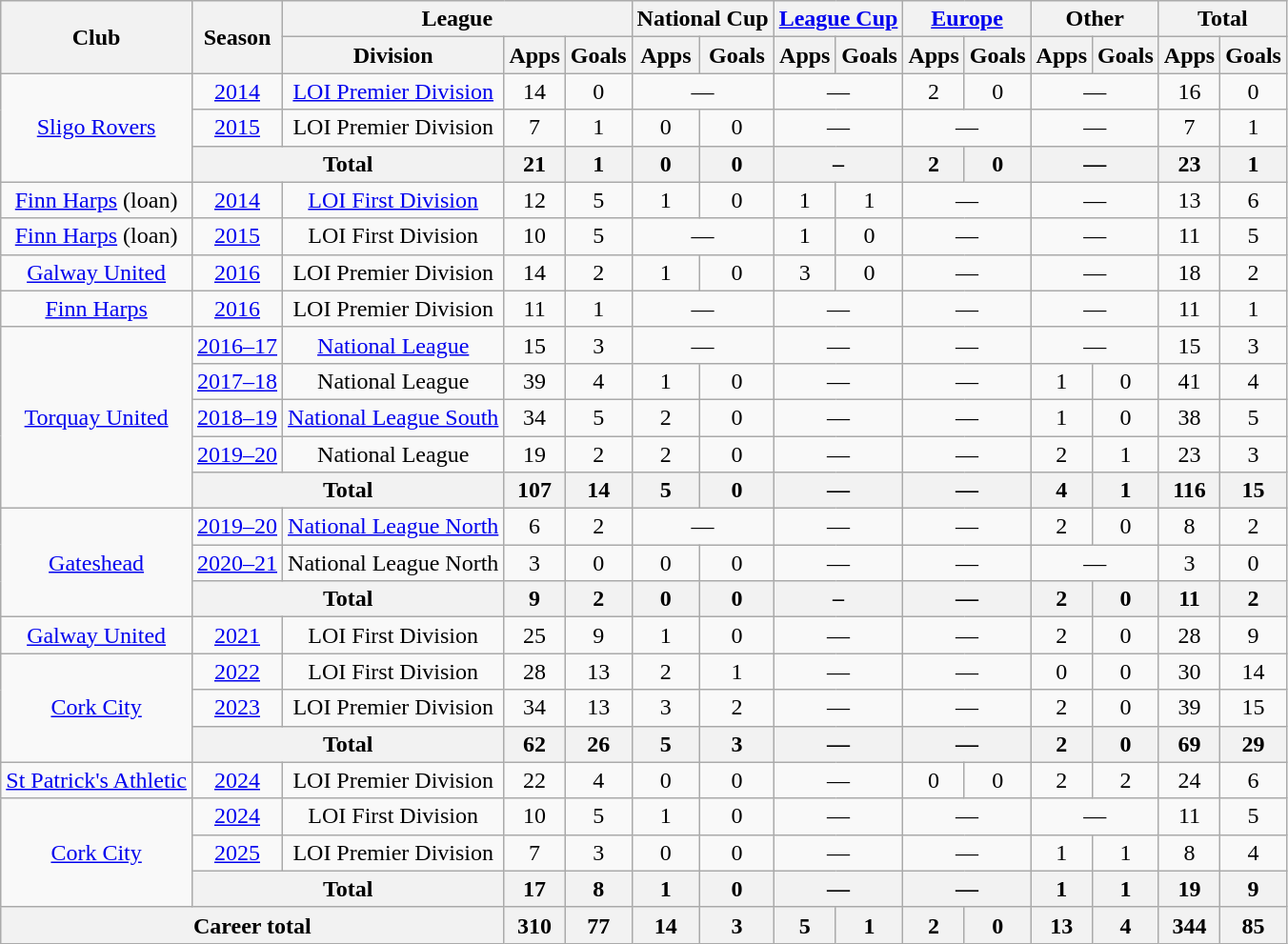<table class=wikitable style="text-align: center">
<tr>
<th rowspan=2>Club</th>
<th rowspan=2>Season</th>
<th colspan=3>League</th>
<th colspan=2>National Cup</th>
<th colspan=2><a href='#'>League Cup</a></th>
<th colspan=2><a href='#'>Europe</a></th>
<th colspan=2>Other</th>
<th colspan=2>Total</th>
</tr>
<tr>
<th>Division</th>
<th>Apps</th>
<th>Goals</th>
<th>Apps</th>
<th>Goals</th>
<th>Apps</th>
<th>Goals</th>
<th>Apps</th>
<th>Goals</th>
<th>Apps</th>
<th>Goals</th>
<th>Apps</th>
<th>Goals</th>
</tr>
<tr>
<td rowspan="3"><a href='#'>Sligo Rovers</a></td>
<td><a href='#'>2014</a></td>
<td><a href='#'>LOI Premier Division</a></td>
<td>14</td>
<td>0</td>
<td colspan="2">—</td>
<td colspan="2">—</td>
<td>2</td>
<td>0</td>
<td colspan="2">—</td>
<td>16</td>
<td>0</td>
</tr>
<tr>
<td><a href='#'>2015</a></td>
<td>LOI Premier Division</td>
<td>7</td>
<td>1</td>
<td>0</td>
<td>0</td>
<td colspan="2">—</td>
<td colspan="2">—</td>
<td colspan="2">—</td>
<td>7</td>
<td>1</td>
</tr>
<tr>
<th colspan="2">Total</th>
<th>21</th>
<th>1</th>
<th>0</th>
<th>0</th>
<th colspan="2">–</th>
<th>2</th>
<th>0</th>
<th colspan="2">—</th>
<th>23</th>
<th>1</th>
</tr>
<tr>
<td><a href='#'>Finn Harps</a> (loan)</td>
<td><a href='#'>2014</a></td>
<td><a href='#'>LOI First Division</a></td>
<td>12</td>
<td>5</td>
<td>1</td>
<td>0</td>
<td>1</td>
<td>1</td>
<td colspan="2">—</td>
<td colspan="2">—</td>
<td>13</td>
<td>6</td>
</tr>
<tr>
<td><a href='#'>Finn Harps</a> (loan)</td>
<td><a href='#'>2015</a></td>
<td>LOI First Division</td>
<td>10</td>
<td>5</td>
<td colspan="2">—</td>
<td>1</td>
<td>0</td>
<td colspan="2">—</td>
<td colspan="2">—</td>
<td>11</td>
<td>5</td>
</tr>
<tr>
<td><a href='#'>Galway United</a></td>
<td><a href='#'>2016</a></td>
<td>LOI Premier Division</td>
<td>14</td>
<td>2</td>
<td>1</td>
<td>0</td>
<td>3</td>
<td>0</td>
<td colspan="2">—</td>
<td colspan="2">—</td>
<td>18</td>
<td>2</td>
</tr>
<tr>
<td><a href='#'>Finn Harps</a></td>
<td><a href='#'>2016</a></td>
<td>LOI Premier Division</td>
<td>11</td>
<td>1</td>
<td colspan="2">—</td>
<td colspan="2">—</td>
<td colspan="2">—</td>
<td colspan="2">—</td>
<td>11</td>
<td>1</td>
</tr>
<tr>
<td rowspan="5"><a href='#'>Torquay United</a></td>
<td><a href='#'>2016–17</a></td>
<td><a href='#'>National League</a></td>
<td>15</td>
<td>3</td>
<td colspan="2">—</td>
<td colspan="2">—</td>
<td colspan="2">—</td>
<td colspan="2">—</td>
<td>15</td>
<td>3</td>
</tr>
<tr>
<td><a href='#'>2017–18</a></td>
<td>National League</td>
<td>39</td>
<td>4</td>
<td>1</td>
<td>0</td>
<td colspan="2">—</td>
<td colspan="2">—</td>
<td>1</td>
<td>0</td>
<td>41</td>
<td>4</td>
</tr>
<tr>
<td><a href='#'>2018–19</a></td>
<td><a href='#'>National League South</a></td>
<td>34</td>
<td>5</td>
<td>2</td>
<td>0</td>
<td colspan="2">—</td>
<td colspan="2">—</td>
<td>1</td>
<td>0</td>
<td>38</td>
<td>5</td>
</tr>
<tr>
<td><a href='#'>2019–20</a></td>
<td>National League</td>
<td>19</td>
<td>2</td>
<td>2</td>
<td>0</td>
<td colspan="2">—</td>
<td colspan="2">—</td>
<td>2</td>
<td>1</td>
<td>23</td>
<td>3</td>
</tr>
<tr>
<th colspan="2">Total</th>
<th>107</th>
<th>14</th>
<th>5</th>
<th>0</th>
<th colspan="2">—</th>
<th colspan="2">—</th>
<th>4</th>
<th>1</th>
<th>116</th>
<th>15</th>
</tr>
<tr>
<td rowspan="3"><a href='#'>Gateshead</a></td>
<td><a href='#'>2019–20</a></td>
<td><a href='#'>National League North</a></td>
<td>6</td>
<td>2</td>
<td colspan="2">—</td>
<td colspan="2">—</td>
<td colspan="2">—</td>
<td>2</td>
<td>0</td>
<td>8</td>
<td>2</td>
</tr>
<tr>
<td><a href='#'>2020–21</a></td>
<td>National League North</td>
<td>3</td>
<td>0</td>
<td>0</td>
<td>0</td>
<td colspan="2">—</td>
<td colspan="2">—</td>
<td colspan="2">—</td>
<td>3</td>
<td>0</td>
</tr>
<tr>
<th colspan="2">Total</th>
<th>9</th>
<th>2</th>
<th>0</th>
<th>0</th>
<th colspan="2">–</th>
<th colspan="2">—</th>
<th>2</th>
<th>0</th>
<th>11</th>
<th>2</th>
</tr>
<tr>
<td><a href='#'>Galway United</a></td>
<td><a href='#'>2021</a></td>
<td>LOI First Division</td>
<td>25</td>
<td>9</td>
<td>1</td>
<td>0</td>
<td colspan="2">—</td>
<td colspan="2">—</td>
<td>2</td>
<td>0</td>
<td>28</td>
<td>9</td>
</tr>
<tr>
<td rowspan="3"><a href='#'>Cork City</a></td>
<td><a href='#'>2022</a></td>
<td>LOI First Division</td>
<td>28</td>
<td>13</td>
<td>2</td>
<td>1</td>
<td colspan="2">—</td>
<td colspan="2">—</td>
<td>0</td>
<td>0</td>
<td>30</td>
<td>14</td>
</tr>
<tr>
<td><a href='#'>2023</a></td>
<td>LOI Premier Division</td>
<td>34</td>
<td>13</td>
<td>3</td>
<td>2</td>
<td colspan="2">—</td>
<td colspan="2">—</td>
<td>2</td>
<td>0</td>
<td>39</td>
<td>15</td>
</tr>
<tr>
<th colspan="2">Total</th>
<th>62</th>
<th>26</th>
<th>5</th>
<th>3</th>
<th colspan="2">—</th>
<th colspan="2">—</th>
<th>2</th>
<th>0</th>
<th>69</th>
<th>29</th>
</tr>
<tr>
<td><a href='#'>St Patrick's Athletic</a></td>
<td><a href='#'>2024</a></td>
<td>LOI Premier Division</td>
<td>22</td>
<td>4</td>
<td>0</td>
<td>0</td>
<td colspan="2">—</td>
<td>0</td>
<td>0</td>
<td>2</td>
<td>2</td>
<td>24</td>
<td>6</td>
</tr>
<tr>
<td rowspan="3"><a href='#'>Cork City</a></td>
<td><a href='#'>2024</a></td>
<td>LOI First Division</td>
<td>10</td>
<td>5</td>
<td>1</td>
<td>0</td>
<td colspan="2">—</td>
<td colspan="2">—</td>
<td colspan="2">—</td>
<td>11</td>
<td>5</td>
</tr>
<tr>
<td><a href='#'>2025</a></td>
<td>LOI Premier Division</td>
<td>7</td>
<td>3</td>
<td>0</td>
<td>0</td>
<td colspan="2">—</td>
<td colspan="2">—</td>
<td>1</td>
<td>1</td>
<td>8</td>
<td>4</td>
</tr>
<tr>
<th colspan="2">Total</th>
<th>17</th>
<th>8</th>
<th>1</th>
<th>0</th>
<th colspan="2">—</th>
<th colspan="2">—</th>
<th>1</th>
<th>1</th>
<th>19</th>
<th>9</th>
</tr>
<tr>
<th colspan="3">Career total</th>
<th>310</th>
<th>77</th>
<th>14</th>
<th>3</th>
<th>5</th>
<th>1</th>
<th>2</th>
<th>0</th>
<th>13</th>
<th>4</th>
<th>344</th>
<th>85</th>
</tr>
</table>
